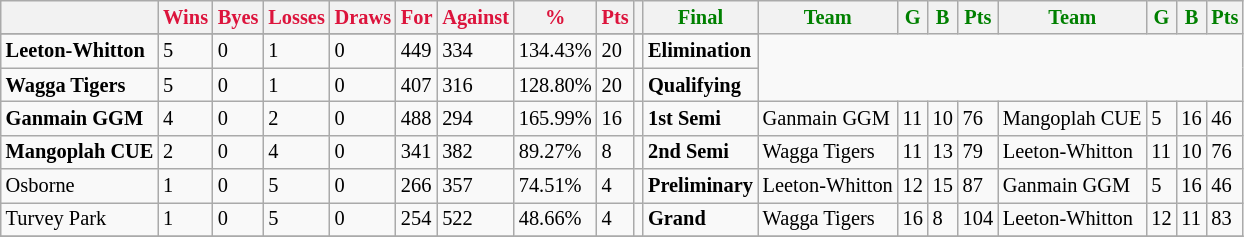<table style="font-size: 85%; text-align: left;" class="wikitable">
<tr Riverina AFL>
<th style="color:crimson"></th>
<th style="color:crimson">Wins</th>
<th style="color:crimson">Byes</th>
<th style="color:crimson">Losses</th>
<th style="color:crimson">Draws</th>
<th style="color:crimson">For</th>
<th style="color:crimson">Against</th>
<th style="color:crimson">%</th>
<th style="color:crimson">Pts</th>
<th></th>
<th style="color:green">Final</th>
<th style="color:green">Team</th>
<th style="color:green">G</th>
<th style="color:green">B</th>
<th style="color:green">Pts</th>
<th style="color:green">Team</th>
<th style="color:green">G</th>
<th style="color:green">B</th>
<th style="color:green">Pts</th>
</tr>
<tr>
</tr>
<tr>
</tr>
<tr>
<td><strong>	Leeton-Whitton	</strong></td>
<td>5</td>
<td>0</td>
<td>1</td>
<td>0</td>
<td>449</td>
<td>334</td>
<td>134.43%</td>
<td>20</td>
<td></td>
<td><strong>Elimination</strong></td>
</tr>
<tr>
<td><strong>	Wagga Tigers	</strong></td>
<td>5</td>
<td>0</td>
<td>1</td>
<td>0</td>
<td>407</td>
<td>316</td>
<td>128.80%</td>
<td>20</td>
<td></td>
<td><strong>Qualifying</strong></td>
</tr>
<tr>
<td><strong>	Ganmain GGM	</strong></td>
<td>4</td>
<td>0</td>
<td>2</td>
<td>0</td>
<td>488</td>
<td>294</td>
<td>165.99%</td>
<td>16</td>
<td></td>
<td><strong>1st Semi</strong></td>
<td>Ganmain GGM</td>
<td>11</td>
<td>10</td>
<td>76</td>
<td>Mangoplah CUE</td>
<td>5</td>
<td>16</td>
<td>46</td>
</tr>
<tr>
<td><strong>	Mangoplah CUE	</strong></td>
<td>2</td>
<td>0</td>
<td>4</td>
<td>0</td>
<td>341</td>
<td>382</td>
<td>89.27%</td>
<td>8</td>
<td></td>
<td><strong>2nd Semi</strong></td>
<td>Wagga Tigers</td>
<td>11</td>
<td>13</td>
<td>79</td>
<td>Leeton-Whitton</td>
<td>11</td>
<td>10</td>
<td>76</td>
</tr>
<tr>
<td>Osborne</td>
<td>1</td>
<td>0</td>
<td>5</td>
<td>0</td>
<td>266</td>
<td>357</td>
<td>74.51%</td>
<td>4</td>
<td></td>
<td><strong>Preliminary</strong></td>
<td>Leeton-Whitton</td>
<td>12</td>
<td>15</td>
<td>87</td>
<td>Ganmain GGM</td>
<td>5</td>
<td>16</td>
<td>46</td>
</tr>
<tr>
<td>Turvey Park</td>
<td>1</td>
<td>0</td>
<td>5</td>
<td>0</td>
<td>254</td>
<td>522</td>
<td>48.66%</td>
<td>4</td>
<td></td>
<td><strong>Grand</strong></td>
<td>Wagga Tigers</td>
<td>16</td>
<td>8</td>
<td>104</td>
<td>Leeton-Whitton</td>
<td>12</td>
<td>11</td>
<td>83</td>
</tr>
<tr>
</tr>
</table>
